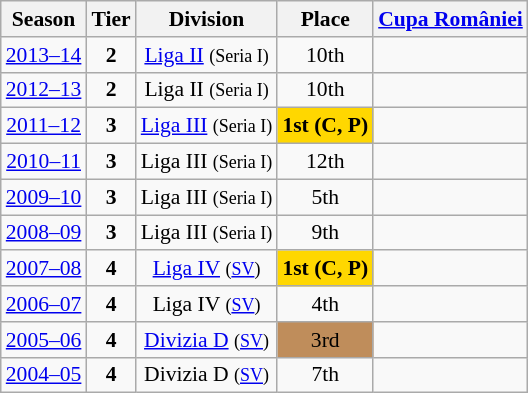<table class="wikitable" style="text-align:center; font-size:90%">
<tr>
<th>Season</th>
<th>Tier</th>
<th>Division</th>
<th>Place</th>
<th><a href='#'>Cupa României</a></th>
</tr>
<tr>
<td><a href='#'>2013–14</a></td>
<td><strong>2</strong></td>
<td><a href='#'>Liga II</a> <small>(Seria I)</small></td>
<td>10th</td>
<td></td>
</tr>
<tr>
<td><a href='#'>2012–13</a></td>
<td><strong>2</strong></td>
<td>Liga II <small>(Seria I)</small></td>
<td>10th</td>
<td></td>
</tr>
<tr>
<td><a href='#'>2011–12</a></td>
<td><strong>3</strong></td>
<td><a href='#'>Liga III</a> <small>(Seria I)</small></td>
<td align=center bgcolor=gold><strong>1st (C, P)</strong></td>
<td></td>
</tr>
<tr>
<td><a href='#'>2010–11</a></td>
<td><strong>3</strong></td>
<td>Liga III <small>(Seria I)</small></td>
<td>12th</td>
<td></td>
</tr>
<tr>
<td><a href='#'>2009–10</a></td>
<td><strong>3</strong></td>
<td>Liga III <small>(Seria I)</small></td>
<td>5th</td>
<td></td>
</tr>
<tr>
<td><a href='#'>2008–09</a></td>
<td><strong>3</strong></td>
<td>Liga III <small>(Seria I)</small></td>
<td>9th</td>
<td></td>
</tr>
<tr>
<td><a href='#'>2007–08</a></td>
<td><strong>4</strong></td>
<td><a href='#'>Liga IV</a> <small>(<a href='#'>SV</a>)</small></td>
<td align=center bgcolor=gold><strong>1st (C, P)</strong></td>
<td></td>
</tr>
<tr>
<td><a href='#'>2006–07</a></td>
<td><strong>4</strong></td>
<td>Liga IV <small>(<a href='#'>SV</a>)</small></td>
<td>4th</td>
<td></td>
</tr>
<tr>
<td><a href='#'>2005–06</a></td>
<td><strong>4</strong></td>
<td><a href='#'>Divizia D</a> <small>(<a href='#'>SV</a>)</small></td>
<td align=center bgcolor=#BF8D5B>3rd</td>
<td></td>
</tr>
<tr>
<td><a href='#'>2004–05</a></td>
<td><strong>4</strong></td>
<td>Divizia D <small>(<a href='#'>SV</a>)</small></td>
<td>7th</td>
<td></td>
</tr>
</table>
